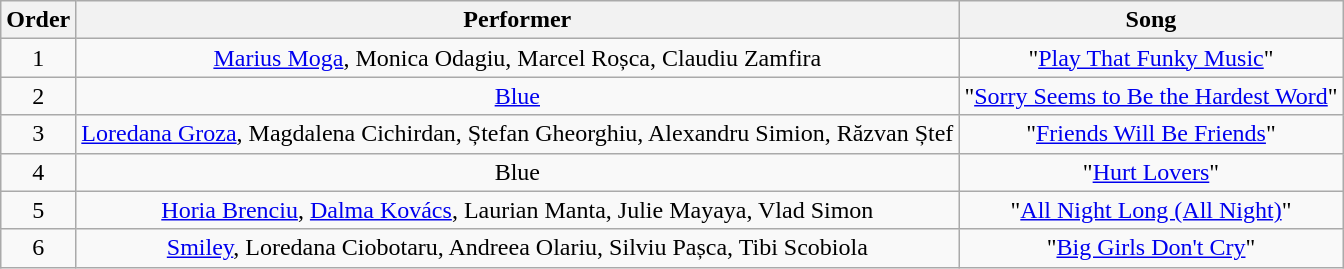<table class="wikitable" style="text-align:center">
<tr>
<th>Order</th>
<th>Performer</th>
<th>Song</th>
</tr>
<tr>
<td>1</td>
<td><a href='#'>Marius Moga</a>, Monica Odagiu, Marcel Roșca, Claudiu Zamfira</td>
<td>"<a href='#'>Play That Funky Music</a>"</td>
</tr>
<tr>
<td>2</td>
<td><a href='#'>Blue</a></td>
<td>"<a href='#'>Sorry Seems to Be the Hardest Word</a>"</td>
</tr>
<tr>
<td>3</td>
<td><a href='#'>Loredana Groza</a>, Magdalena Cichirdan, Ștefan Gheorghiu, Alexandru Simion, Răzvan Ștef</td>
<td>"<a href='#'>Friends Will Be Friends</a>"</td>
</tr>
<tr>
<td>4</td>
<td>Blue</td>
<td>"<a href='#'>Hurt Lovers</a>"</td>
</tr>
<tr>
<td>5</td>
<td><a href='#'>Horia Brenciu</a>, <a href='#'>Dalma Kovács</a>, Laurian Manta, Julie Mayaya, Vlad Simon</td>
<td>"<a href='#'>All Night Long (All Night)</a>"</td>
</tr>
<tr>
<td>6</td>
<td><a href='#'>Smiley</a>, Loredana Ciobotaru, Andreea Olariu, Silviu Pașca, Tibi Scobiola</td>
<td>"<a href='#'>Big Girls Don't Cry</a>"</td>
</tr>
</table>
